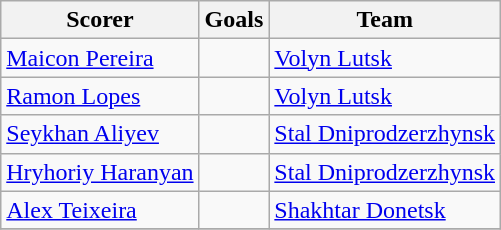<table class="wikitable">
<tr>
<th>Scorer</th>
<th>Goals</th>
<th>Team</th>
</tr>
<tr>
<td> <a href='#'>Maicon Pereira</a></td>
<td></td>
<td><a href='#'>Volyn Lutsk</a></td>
</tr>
<tr>
<td> <a href='#'>Ramon Lopes</a></td>
<td></td>
<td><a href='#'>Volyn Lutsk</a></td>
</tr>
<tr>
<td> <a href='#'>Seykhan Aliyev</a></td>
<td></td>
<td><a href='#'>Stal Dniprodzerzhynsk</a></td>
</tr>
<tr>
<td> <a href='#'>Hryhoriy Haranyan</a></td>
<td></td>
<td><a href='#'>Stal Dniprodzerzhynsk</a></td>
</tr>
<tr>
<td> <a href='#'>Alex Teixeira</a></td>
<td></td>
<td><a href='#'>Shakhtar Donetsk</a></td>
</tr>
<tr>
</tr>
</table>
